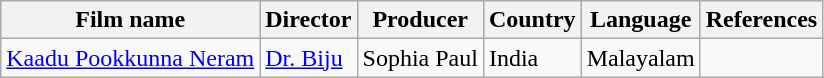<table class="wikitable sortable">
<tr>
<th>Film name</th>
<th>Director</th>
<th>Producer</th>
<th>Country</th>
<th>Language</th>
<th class=unsortable>References</th>
</tr>
<tr>
<td><a href='#'>Kaadu Pookkunna Neram</a></td>
<td><a href='#'>Dr. Biju</a></td>
<td>Sophia Paul</td>
<td>India</td>
<td>Malayalam</td>
<td></td>
</tr>
</table>
